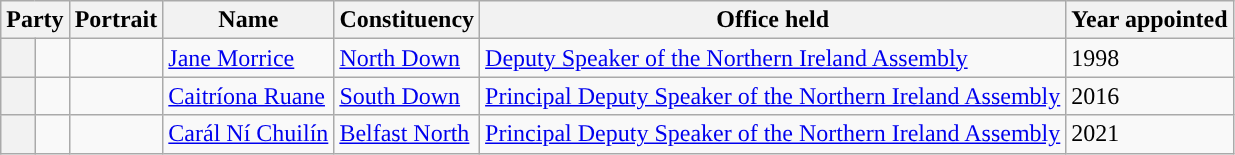<table class="wikitable sortable">
<tr>
<th colspan=2>Party</th>
<th>Portrait</th>
<th>Name</th>
<th>Constituency</th>
<th>Office held</th>
<th>Year appointed</th>
</tr>
<tr>
<th style="background-color: "></th>
<td></td>
<td></td>
<td><a href='#'>Jane Morrice</a></td>
<td><a href='#'>North Down</a></td>
<td><a href='#'>Deputy Speaker of the Northern Ireland Assembly</a></td>
<td>1998</td>
</tr>
<tr>
<th style="background-color: "></th>
<td></td>
<td></td>
<td><a href='#'>Caitríona Ruane</a></td>
<td><a href='#'>South Down</a></td>
<td><a href='#'>Principal Deputy Speaker of the Northern Ireland Assembly</a></td>
<td>2016</td>
</tr>
<tr>
<th style="background-color: "></th>
<td></td>
<td></td>
<td><a href='#'>Carál Ní Chuilín</a></td>
<td><a href='#'>Belfast North</a></td>
<td><a href='#'>Principal Deputy Speaker of the Northern Ireland Assembly</a></td>
<td>2021</td>
</tr>
</table>
